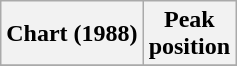<table class="wikitable sortable">
<tr>
<th>Chart (1988)</th>
<th>Peak<br>position</th>
</tr>
<tr>
</tr>
</table>
